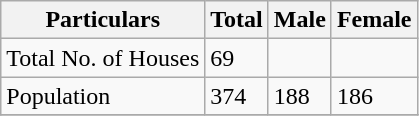<table class="wikitable sortable">
<tr>
<th>Particulars</th>
<th>Total</th>
<th>Male</th>
<th>Female</th>
</tr>
<tr>
<td>Total No. of Houses</td>
<td>69</td>
<td></td>
<td></td>
</tr>
<tr>
<td>Population</td>
<td>374</td>
<td>188</td>
<td>186</td>
</tr>
<tr>
</tr>
</table>
